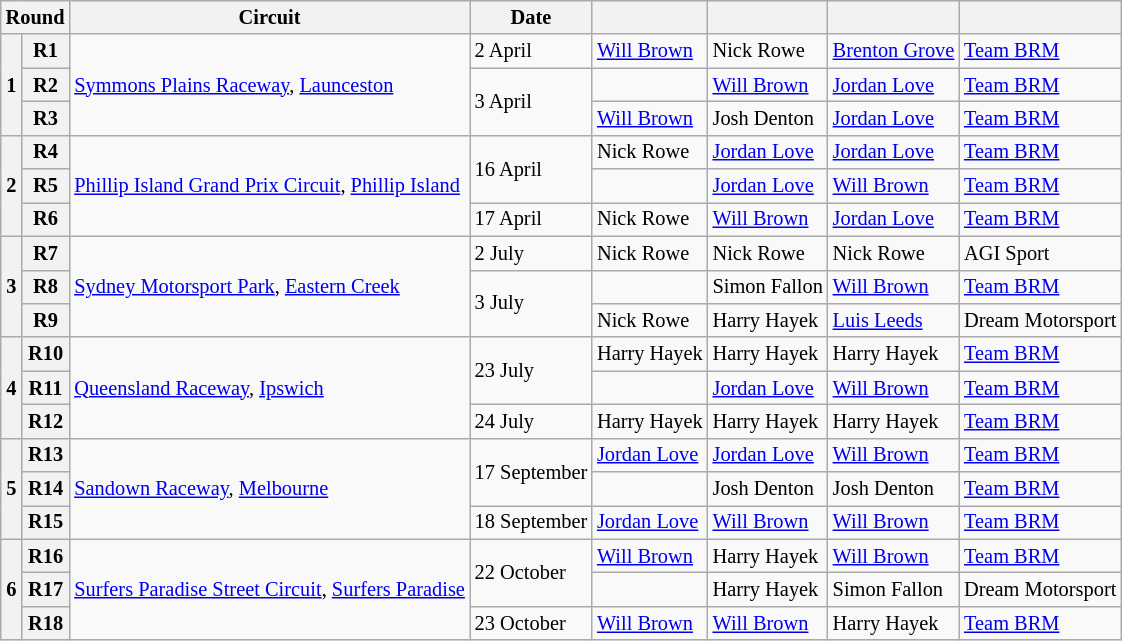<table class="wikitable" style="font-size: 85%">
<tr>
<th colspan=2>Round</th>
<th>Circuit</th>
<th>Date</th>
<th></th>
<th></th>
<th></th>
<th></th>
</tr>
<tr>
<th rowspan=3>1</th>
<th>R1</th>
<td rowspan=3><a href='#'>Symmons Plains Raceway</a>, <a href='#'>Launceston</a></td>
<td>2 April</td>
<td><a href='#'>Will Brown</a></td>
<td>Nick Rowe</td>
<td><a href='#'>Brenton Grove</a></td>
<td><a href='#'>Team BRM</a></td>
</tr>
<tr>
<th>R2</th>
<td rowspan=2>3 April</td>
<td></td>
<td><a href='#'>Will Brown</a></td>
<td><a href='#'>Jordan Love</a></td>
<td><a href='#'>Team BRM</a></td>
</tr>
<tr>
<th>R3</th>
<td><a href='#'>Will Brown</a></td>
<td>Josh Denton</td>
<td><a href='#'>Jordan Love</a></td>
<td><a href='#'>Team BRM</a></td>
</tr>
<tr>
<th rowspan=3>2</th>
<th>R4</th>
<td rowspan=3><a href='#'>Phillip Island Grand Prix Circuit</a>, <a href='#'>Phillip Island</a></td>
<td rowspan=2>16 April</td>
<td>Nick Rowe</td>
<td><a href='#'>Jordan Love</a></td>
<td><a href='#'>Jordan Love</a></td>
<td><a href='#'>Team BRM</a></td>
</tr>
<tr>
<th>R5</th>
<td></td>
<td><a href='#'>Jordan Love</a></td>
<td><a href='#'>Will Brown</a></td>
<td><a href='#'>Team BRM</a></td>
</tr>
<tr>
<th>R6</th>
<td>17 April</td>
<td>Nick Rowe</td>
<td><a href='#'>Will Brown</a></td>
<td><a href='#'>Jordan Love</a></td>
<td><a href='#'>Team BRM</a></td>
</tr>
<tr>
<th rowspan=3>3</th>
<th>R7</th>
<td rowspan=3><a href='#'>Sydney Motorsport Park</a>, <a href='#'>Eastern Creek</a></td>
<td>2 July</td>
<td>Nick Rowe</td>
<td>Nick Rowe</td>
<td>Nick Rowe</td>
<td>AGI Sport</td>
</tr>
<tr>
<th>R8</th>
<td rowspan=2>3 July</td>
<td></td>
<td>Simon Fallon</td>
<td><a href='#'>Will Brown</a></td>
<td><a href='#'>Team BRM</a></td>
</tr>
<tr>
<th>R9</th>
<td>Nick Rowe</td>
<td>Harry Hayek</td>
<td><a href='#'>Luis Leeds</a></td>
<td>Dream Motorsport</td>
</tr>
<tr>
<th rowspan=3>4</th>
<th>R10</th>
<td rowspan=3><a href='#'>Queensland Raceway</a>, <a href='#'>Ipswich</a></td>
<td rowspan=2>23 July</td>
<td>Harry Hayek</td>
<td>Harry Hayek</td>
<td>Harry Hayek</td>
<td><a href='#'>Team BRM</a></td>
</tr>
<tr>
<th>R11</th>
<td></td>
<td><a href='#'>Jordan Love</a></td>
<td><a href='#'>Will Brown</a></td>
<td><a href='#'>Team BRM</a></td>
</tr>
<tr>
<th>R12</th>
<td>24 July</td>
<td>Harry Hayek</td>
<td>Harry Hayek</td>
<td>Harry Hayek</td>
<td><a href='#'>Team BRM</a></td>
</tr>
<tr>
<th rowspan=3>5</th>
<th>R13</th>
<td rowspan=3><a href='#'>Sandown Raceway</a>, <a href='#'>Melbourne</a></td>
<td rowspan=2>17 September</td>
<td><a href='#'>Jordan Love</a></td>
<td><a href='#'>Jordan Love</a></td>
<td><a href='#'>Will Brown</a></td>
<td><a href='#'>Team BRM</a></td>
</tr>
<tr>
<th>R14</th>
<td></td>
<td>Josh Denton</td>
<td>Josh Denton</td>
<td><a href='#'>Team BRM</a></td>
</tr>
<tr>
<th>R15</th>
<td>18 September</td>
<td><a href='#'>Jordan Love</a></td>
<td><a href='#'>Will Brown</a></td>
<td><a href='#'>Will Brown</a></td>
<td><a href='#'>Team BRM</a></td>
</tr>
<tr>
<th rowspan=3>6</th>
<th>R16</th>
<td rowspan=3><a href='#'>Surfers Paradise Street Circuit</a>, <a href='#'>Surfers Paradise</a></td>
<td rowspan=2>22 October</td>
<td><a href='#'>Will Brown</a></td>
<td>Harry Hayek</td>
<td><a href='#'>Will Brown</a></td>
<td><a href='#'>Team BRM</a></td>
</tr>
<tr>
<th>R17</th>
<td></td>
<td>Harry Hayek</td>
<td>Simon Fallon</td>
<td>Dream Motorsport</td>
</tr>
<tr>
<th>R18</th>
<td>23 October</td>
<td><a href='#'>Will Brown</a></td>
<td><a href='#'>Will Brown</a></td>
<td>Harry Hayek</td>
<td><a href='#'>Team BRM</a></td>
</tr>
</table>
